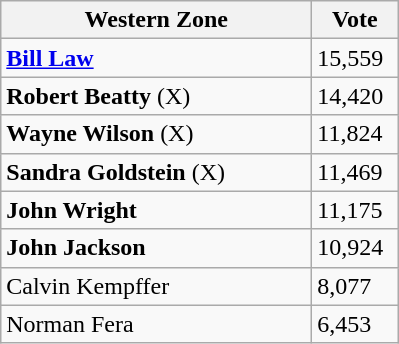<table class="wikitable">
<tr>
<th bgcolor="#DDDDFF" width="200px">Western Zone</th>
<th bgcolor="#DDDDFF" width="50px">Vote</th>
</tr>
<tr>
<td><strong><a href='#'>Bill Law</a></strong></td>
<td>15,559</td>
</tr>
<tr>
<td><strong>Robert Beatty</strong> (X)</td>
<td>14,420</td>
</tr>
<tr>
<td><strong>Wayne Wilson</strong> (X)</td>
<td>11,824</td>
</tr>
<tr>
<td><strong>Sandra Goldstein</strong> (X)</td>
<td>11,469</td>
</tr>
<tr>
<td><strong>John Wright</strong></td>
<td>11,175</td>
</tr>
<tr>
<td><strong>John Jackson</strong></td>
<td>10,924</td>
</tr>
<tr>
<td>Calvin Kempffer</td>
<td>8,077</td>
</tr>
<tr>
<td>Norman Fera</td>
<td>6,453</td>
</tr>
</table>
